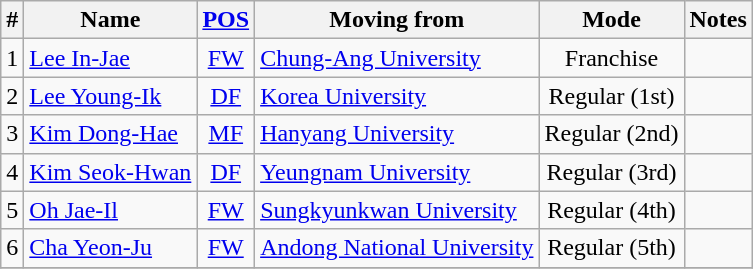<table class="wikitable sortable" style="text-align:center">
<tr>
<th>#</th>
<th>Name</th>
<th><a href='#'>POS</a></th>
<th>Moving from</th>
<th>Mode</th>
<th>Notes</th>
</tr>
<tr>
<td>1</td>
<td align=left> <a href='#'>Lee In-Jae</a></td>
<td><a href='#'>FW</a></td>
<td align=left> <a href='#'>Chung-Ang University</a></td>
<td>Franchise</td>
<td></td>
</tr>
<tr>
<td>2</td>
<td align=left> <a href='#'>Lee Young-Ik</a></td>
<td><a href='#'>DF</a></td>
<td align=left> <a href='#'>Korea University</a></td>
<td>Regular (1st)</td>
<td></td>
</tr>
<tr>
<td>3</td>
<td align=left> <a href='#'>Kim Dong-Hae</a></td>
<td><a href='#'>MF</a></td>
<td align=left> <a href='#'>Hanyang University</a></td>
<td>Regular (2nd)</td>
<td></td>
</tr>
<tr>
<td>4</td>
<td align=left> <a href='#'>Kim Seok-Hwan</a></td>
<td><a href='#'>DF</a></td>
<td align=left> <a href='#'>Yeungnam University</a></td>
<td>Regular (3rd)</td>
<td></td>
</tr>
<tr>
<td>5</td>
<td align=left> <a href='#'>Oh Jae-Il</a></td>
<td><a href='#'>FW</a></td>
<td align=left> <a href='#'>Sungkyunkwan University</a></td>
<td>Regular (4th)</td>
<td></td>
</tr>
<tr>
<td>6</td>
<td align=left> <a href='#'>Cha Yeon-Ju</a></td>
<td><a href='#'>FW</a></td>
<td align=left> <a href='#'>Andong National University</a></td>
<td>Regular (5th)</td>
<td></td>
</tr>
<tr>
</tr>
</table>
